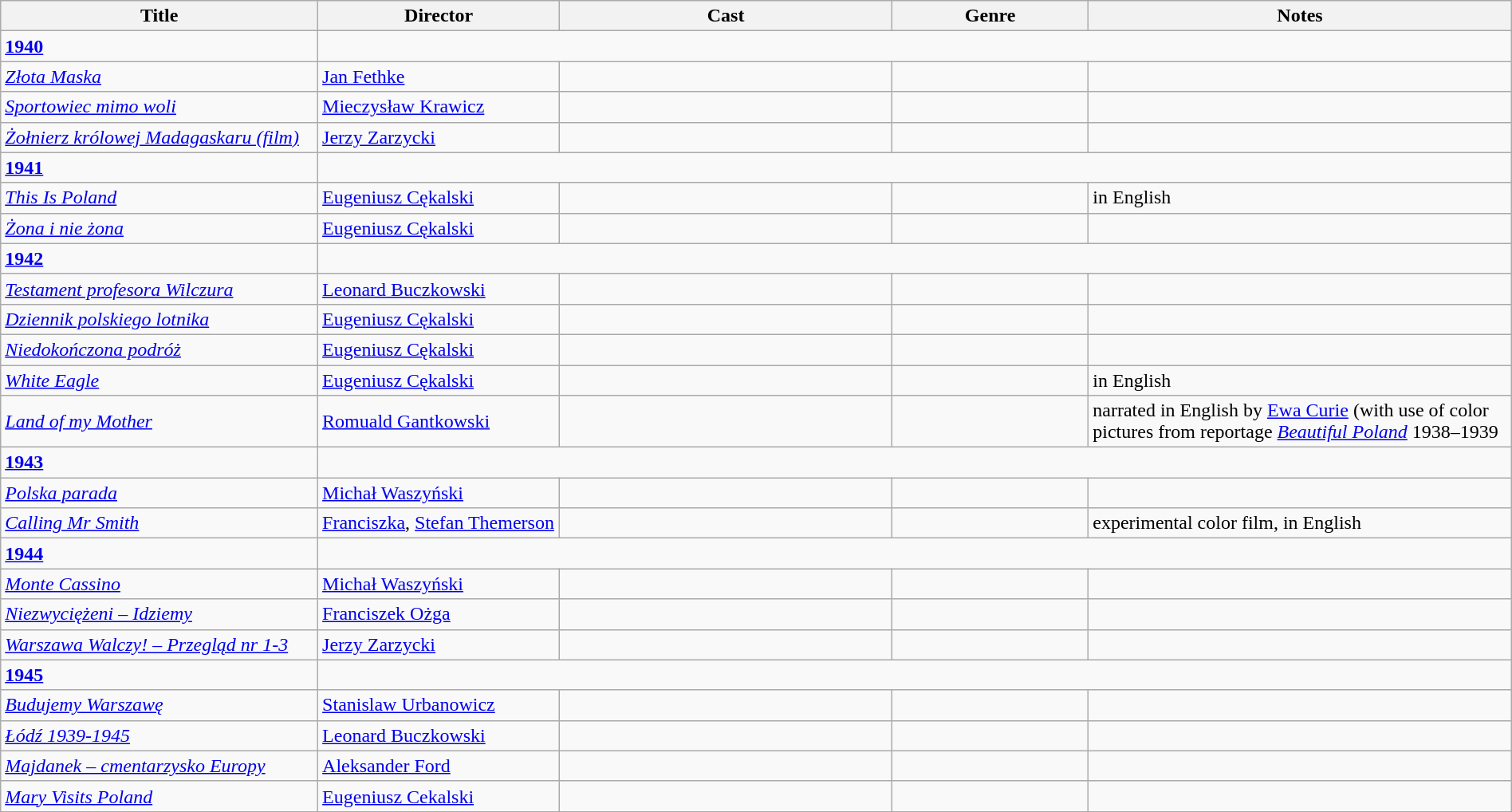<table class="wikitable" width= "100%">
<tr>
<th width=21%>Title</th>
<th width=16%>Director</th>
<th width=22%>Cast</th>
<th width=13%>Genre</th>
<th width=28%>Notes</th>
</tr>
<tr>
<td><strong><a href='#'>1940</a></strong></td>
</tr>
<tr>
<td><em><a href='#'>Złota Maska</a></em></td>
<td><a href='#'>Jan Fethke</a></td>
<td></td>
<td></td>
<td></td>
</tr>
<tr>
<td><em><a href='#'>Sportowiec mimo woli</a></em></td>
<td><a href='#'>Mieczysław Krawicz</a></td>
<td></td>
<td></td>
<td></td>
</tr>
<tr>
<td><em><a href='#'>Żołnierz królowej Madagaskaru (film)</a></em></td>
<td><a href='#'>Jerzy Zarzycki</a></td>
<td></td>
<td></td>
<td></td>
</tr>
<tr>
<td><strong><a href='#'>1941</a></strong></td>
</tr>
<tr>
<td><em><a href='#'>This Is Poland</a> </em></td>
<td><a href='#'>Eugeniusz Cękalski</a></td>
<td></td>
<td></td>
<td>in English</td>
</tr>
<tr>
<td><em><a href='#'>Żona i nie żona</a></em></td>
<td><a href='#'>Eugeniusz Cękalski</a></td>
<td></td>
<td></td>
<td></td>
</tr>
<tr>
<td><strong><a href='#'>1942</a></strong></td>
</tr>
<tr>
<td><em><a href='#'>Testament profesora Wilczura</a></em></td>
<td><a href='#'>Leonard Buczkowski</a></td>
<td></td>
<td></td>
<td></td>
</tr>
<tr>
<td><em><a href='#'>Dziennik polskiego lotnika</a> </em></td>
<td><a href='#'>Eugeniusz Cękalski</a></td>
<td></td>
<td></td>
<td></td>
</tr>
<tr>
<td><em><a href='#'>Niedokończona podróż</a> </em></td>
<td><a href='#'>Eugeniusz Cękalski</a></td>
<td></td>
<td></td>
<td></td>
</tr>
<tr>
<td><em><a href='#'>White Eagle</a> </em></td>
<td><a href='#'>Eugeniusz Cękalski</a></td>
<td></td>
<td></td>
<td>in English</td>
</tr>
<tr>
<td><em><a href='#'>Land of my Mother</a> </em></td>
<td><a href='#'>Romuald Gantkowski</a></td>
<td></td>
<td></td>
<td>narrated in English by <a href='#'>Ewa Curie</a> (with use of color pictures from reportage <em><a href='#'>Beautiful Poland</a></em> 1938–1939</td>
</tr>
<tr>
<td><strong><a href='#'>1943</a></strong></td>
</tr>
<tr>
<td><em><a href='#'>Polska parada</a> </em></td>
<td><a href='#'>Michał Waszyński</a></td>
<td></td>
<td></td>
<td></td>
</tr>
<tr>
<td><em><a href='#'>Calling Mr Smith</a></em></td>
<td><a href='#'>Franciszka</a>, <a href='#'>Stefan Themerson</a></td>
<td></td>
<td></td>
<td>experimental color film, in English</td>
</tr>
<tr>
<td><strong><a href='#'>1944</a></strong></td>
</tr>
<tr>
<td><em><a href='#'>Monte Cassino</a> </em></td>
<td><a href='#'>Michał Waszyński</a></td>
<td></td>
<td></td>
<td></td>
</tr>
<tr>
<td><em><a href='#'>Niezwyciężeni – Idziemy</a> </em></td>
<td><a href='#'>Franciszek Ożga</a></td>
<td></td>
<td></td>
<td></td>
</tr>
<tr>
<td><em><a href='#'>Warszawa Walczy! – Przegląd nr 1-3</a> </em></td>
<td><a href='#'>Jerzy Zarzycki</a></td>
<td></td>
<td></td>
<td></td>
</tr>
<tr>
<td><strong><a href='#'>1945</a></strong></td>
</tr>
<tr>
<td><em><a href='#'>Budujemy Warszawę</a> </em></td>
<td><a href='#'>Stanislaw Urbanowicz</a></td>
<td></td>
<td></td>
<td></td>
</tr>
<tr>
<td><em><a href='#'>Łódź 1939-1945</a> </em></td>
<td><a href='#'>Leonard Buczkowski</a></td>
<td></td>
<td></td>
<td></td>
</tr>
<tr>
<td><em><a href='#'>Majdanek – cmentarzysko Europy</a> </em></td>
<td><a href='#'>Aleksander Ford</a></td>
<td></td>
<td></td>
<td></td>
</tr>
<tr>
<td><em><a href='#'>Mary Visits Poland</a> </em></td>
<td><a href='#'>Eugeniusz Cekalski</a></td>
<td></td>
<td></td>
<td></td>
</tr>
<tr>
</tr>
</table>
